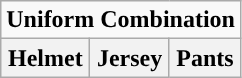<table class="wikitable">
<tr>
<td align="center" Colspan="3"><strong>Uniform Combination</strong></td>
</tr>
<tr align="center">
<th>Helmet</th>
<th>Jersey</th>
<th>Pants</th>
</tr>
</table>
